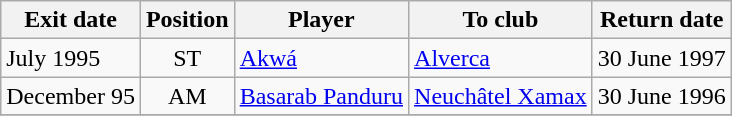<table class="wikitable">
<tr>
<th>Exit date</th>
<th>Position</th>
<th>Player</th>
<th>To club</th>
<th>Return date</th>
</tr>
<tr>
<td>July 1995</td>
<td style="text-align:center;">ST</td>
<td style="text-align:left;"><a href='#'>Akwá</a></td>
<td style="text-align:left;"><a href='#'>Alverca</a></td>
<td>30 June 1997</td>
</tr>
<tr>
<td>December 95</td>
<td style="text-align:center;">AM</td>
<td style="text-align:left;"><a href='#'>Basarab Panduru</a></td>
<td style="text-align:left;"><a href='#'>Neuchâtel Xamax</a></td>
<td>30 June 1996</td>
</tr>
<tr>
</tr>
</table>
